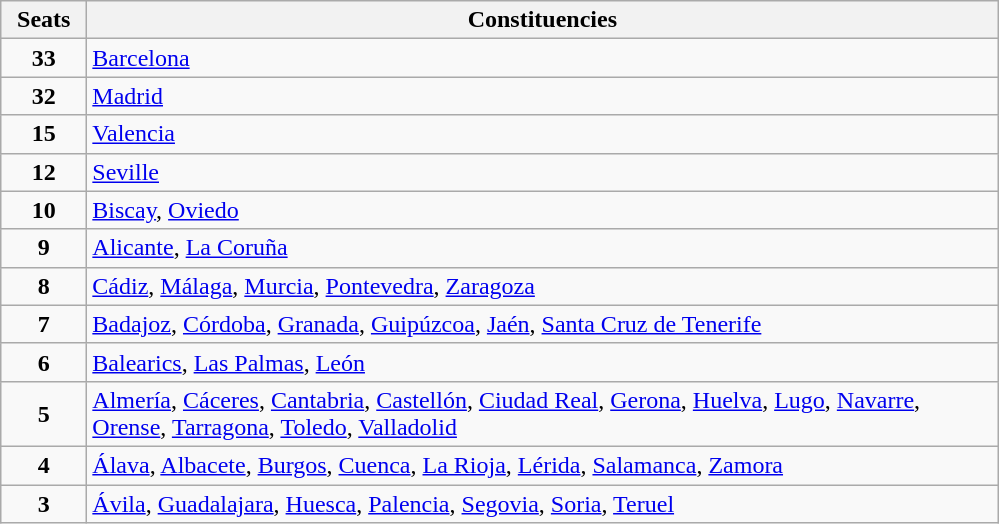<table class="wikitable" style="text-align:left;">
<tr>
<th width="50">Seats</th>
<th width="600">Constituencies</th>
</tr>
<tr>
<td align="center"><strong>33</strong></td>
<td><a href='#'>Barcelona</a></td>
</tr>
<tr>
<td align="center"><strong>32</strong></td>
<td><a href='#'>Madrid</a></td>
</tr>
<tr>
<td align="center"><strong>15</strong></td>
<td><a href='#'>Valencia</a></td>
</tr>
<tr>
<td align="center"><strong>12</strong></td>
<td><a href='#'>Seville</a></td>
</tr>
<tr>
<td align="center"><strong>10</strong></td>
<td><a href='#'>Biscay</a>, <a href='#'>Oviedo</a></td>
</tr>
<tr>
<td align="center"><strong>9</strong></td>
<td><a href='#'>Alicante</a>, <a href='#'>La Coruña</a></td>
</tr>
<tr>
<td align="center"><strong>8</strong></td>
<td><a href='#'>Cádiz</a>, <a href='#'>Málaga</a>, <a href='#'>Murcia</a>, <a href='#'>Pontevedra</a>, <a href='#'>Zaragoza</a></td>
</tr>
<tr>
<td align="center"><strong>7</strong></td>
<td><a href='#'>Badajoz</a>, <a href='#'>Córdoba</a>, <a href='#'>Granada</a>, <a href='#'>Guipúzcoa</a>, <a href='#'>Jaén</a>, <a href='#'>Santa Cruz de Tenerife</a></td>
</tr>
<tr>
<td align="center"><strong>6</strong></td>
<td><a href='#'>Balearics</a>, <a href='#'>Las Palmas</a>, <a href='#'>León</a></td>
</tr>
<tr>
<td align="center"><strong>5</strong></td>
<td><a href='#'>Almería</a>, <a href='#'>Cáceres</a>, <a href='#'>Cantabria</a>, <a href='#'>Castellón</a>, <a href='#'>Ciudad Real</a>, <a href='#'>Gerona</a>, <a href='#'>Huelva</a>, <a href='#'>Lugo</a>, <a href='#'>Navarre</a>, <a href='#'>Orense</a>, <a href='#'>Tarragona</a>, <a href='#'>Toledo</a>, <a href='#'>Valladolid</a></td>
</tr>
<tr>
<td align="center"><strong>4</strong></td>
<td><a href='#'>Álava</a>, <a href='#'>Albacete</a>, <a href='#'>Burgos</a>, <a href='#'>Cuenca</a>, <a href='#'>La Rioja</a>, <a href='#'>Lérida</a>, <a href='#'>Salamanca</a>, <a href='#'>Zamora</a></td>
</tr>
<tr>
<td align="center"><strong>3</strong></td>
<td><a href='#'>Ávila</a>, <a href='#'>Guadalajara</a>, <a href='#'>Huesca</a>, <a href='#'>Palencia</a>, <a href='#'>Segovia</a>, <a href='#'>Soria</a>, <a href='#'>Teruel</a></td>
</tr>
</table>
